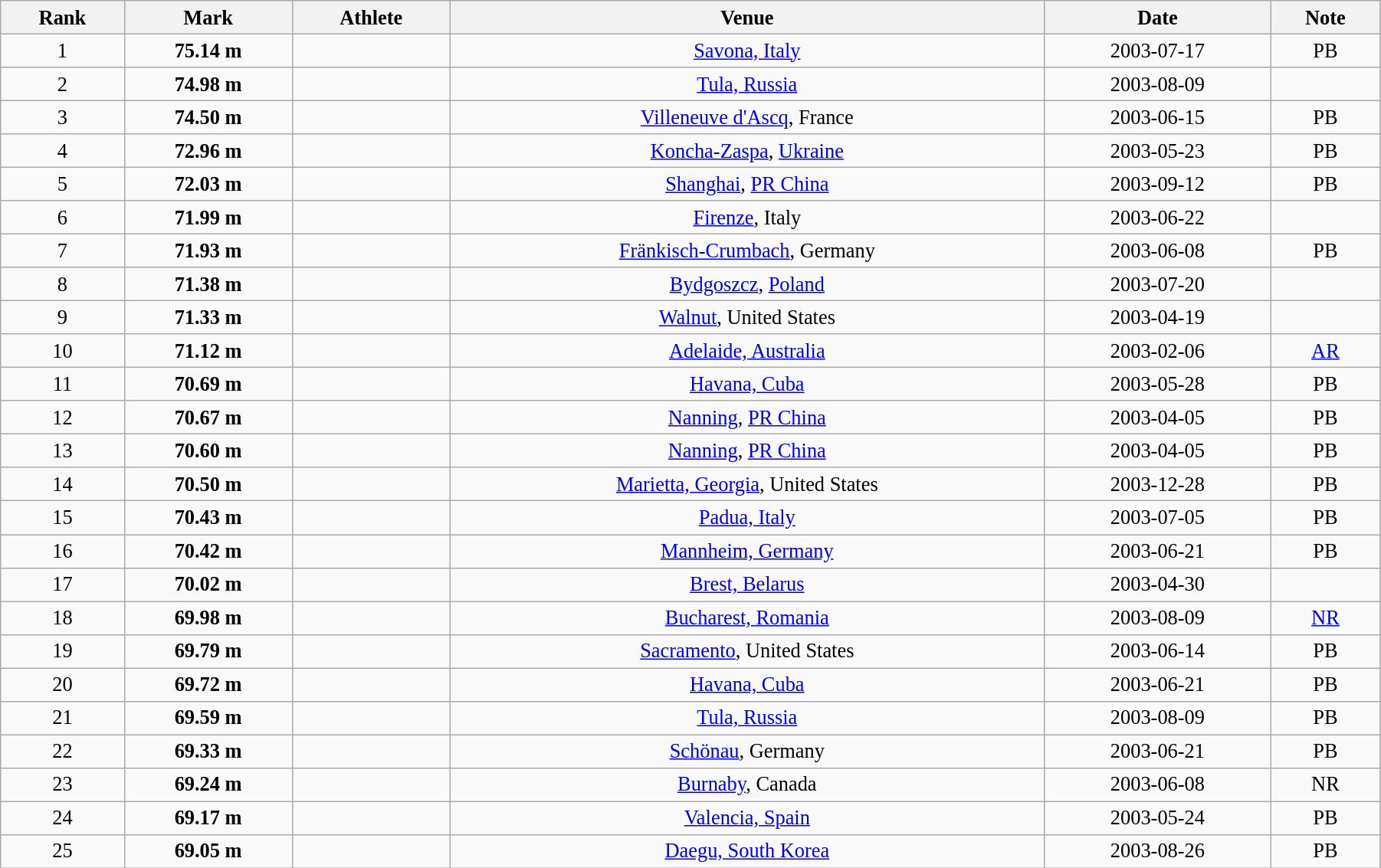<table class="wikitable" style=" text-align:center; font-size:110%;" width="95%">
<tr>
<th>Rank</th>
<th>Mark</th>
<th>Athlete</th>
<th>Venue</th>
<th>Date</th>
<th>Note</th>
</tr>
<tr>
<td>1</td>
<td><strong>75.14 m</strong></td>
<td align=left></td>
<td><a href='#'>Savona, Italy</a></td>
<td>2003-07-17</td>
<td>PB</td>
</tr>
<tr>
<td>2</td>
<td><strong>74.98 m</strong></td>
<td align=left></td>
<td><a href='#'>Tula, Russia</a></td>
<td>2003-08-09</td>
<td></td>
</tr>
<tr>
<td>3</td>
<td><strong>74.50 m</strong></td>
<td align=left></td>
<td><a href='#'>Villeneuve d'Ascq</a>, France</td>
<td>2003-06-15</td>
<td>PB</td>
</tr>
<tr>
<td>4</td>
<td><strong>72.96 m</strong></td>
<td align=left></td>
<td><a href='#'>Koncha-Zaspa</a>, <a href='#'>Ukraine</a></td>
<td>2003-05-23</td>
<td>PB</td>
</tr>
<tr>
<td>5</td>
<td><strong>72.03 m</strong></td>
<td align=left></td>
<td><a href='#'>Shanghai</a>, <a href='#'>PR China</a></td>
<td>2003-09-12</td>
<td>PB</td>
</tr>
<tr>
<td>6</td>
<td><strong>71.99 m</strong></td>
<td align=left></td>
<td><a href='#'>Firenze</a>, Italy</td>
<td>2003-06-22</td>
<td></td>
</tr>
<tr>
<td>7</td>
<td><strong>71.93 m</strong></td>
<td align=left></td>
<td><a href='#'>Fränkisch-Crumbach</a>, Germany</td>
<td>2003-06-08</td>
<td>PB</td>
</tr>
<tr>
<td>8</td>
<td><strong>71.38 m</strong></td>
<td align=left></td>
<td><a href='#'>Bydgoszcz</a>, <a href='#'>Poland</a></td>
<td>2003-07-20</td>
<td></td>
</tr>
<tr>
<td>9</td>
<td><strong>71.33 m</strong></td>
<td align=left></td>
<td><a href='#'>Walnut</a>, United States</td>
<td>2003-04-19</td>
<td></td>
</tr>
<tr>
<td>10</td>
<td><strong>71.12 m</strong></td>
<td align=left></td>
<td><a href='#'>Adelaide, Australia</a></td>
<td>2003-02-06</td>
<td><a href='#'>AR</a></td>
</tr>
<tr>
<td>11</td>
<td><strong>70.69 m</strong></td>
<td align=left></td>
<td><a href='#'>Havana, Cuba</a></td>
<td>2003-05-28</td>
<td>PB</td>
</tr>
<tr>
<td>12</td>
<td><strong>70.67 m</strong></td>
<td align=left></td>
<td><a href='#'>Nanning</a>, <a href='#'>PR China</a></td>
<td>2003-04-05</td>
<td>PB</td>
</tr>
<tr>
<td>13</td>
<td><strong>70.60 m</strong></td>
<td align=left></td>
<td><a href='#'>Nanning</a>, <a href='#'>PR China</a></td>
<td>2003-04-05</td>
<td>PB</td>
</tr>
<tr>
<td>14</td>
<td><strong>70.50 m</strong></td>
<td align=left></td>
<td><a href='#'>Marietta, Georgia</a>, United States</td>
<td>2003-12-28</td>
<td>PB</td>
</tr>
<tr>
<td>15</td>
<td><strong>70.43 m</strong></td>
<td align=left></td>
<td><a href='#'>Padua, Italy</a></td>
<td>2003-07-05</td>
<td>PB</td>
</tr>
<tr>
<td>16</td>
<td><strong>70.42 m</strong></td>
<td align=left></td>
<td><a href='#'>Mannheim, Germany</a></td>
<td>2003-06-21</td>
<td>PB</td>
</tr>
<tr>
<td>17</td>
<td><strong>70.02 m</strong></td>
<td align=left></td>
<td><a href='#'>Brest, Belarus</a></td>
<td>2003-04-30</td>
<td></td>
</tr>
<tr>
<td>18</td>
<td><strong>69.98 m</strong></td>
<td align=left></td>
<td><a href='#'>Bucharest, Romania</a></td>
<td>2003-08-09</td>
<td><a href='#'>NR</a></td>
</tr>
<tr>
<td>19</td>
<td><strong>69.79 m</strong></td>
<td align=left></td>
<td><a href='#'>Sacramento</a>, United States</td>
<td>2003-06-14</td>
<td>PB</td>
</tr>
<tr>
<td>20</td>
<td><strong>69.72 m</strong></td>
<td align=left></td>
<td><a href='#'>Havana, Cuba</a></td>
<td>2003-06-21</td>
<td>PB</td>
</tr>
<tr>
<td>21</td>
<td><strong>69.59 m</strong></td>
<td align=left></td>
<td><a href='#'>Tula, Russia</a></td>
<td>2003-08-09</td>
<td>PB</td>
</tr>
<tr>
<td>22</td>
<td><strong>69.33 m</strong></td>
<td align=left></td>
<td><a href='#'>Schönau</a>, Germany</td>
<td>2003-06-21</td>
<td>PB</td>
</tr>
<tr>
<td>23</td>
<td><strong>69.24 m</strong></td>
<td align=left></td>
<td><a href='#'>Burnaby</a>, Canada</td>
<td>2003-06-08</td>
<td>NR</td>
</tr>
<tr>
<td>24</td>
<td><strong>69.17 m</strong></td>
<td align=left></td>
<td><a href='#'>Valencia, Spain</a></td>
<td>2003-05-24</td>
<td>PB</td>
</tr>
<tr>
<td>25</td>
<td><strong>69.05 m</strong></td>
<td align=left></td>
<td><a href='#'>Daegu, South Korea</a></td>
<td>2003-08-26</td>
<td>PB</td>
</tr>
</table>
